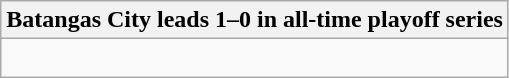<table class="wikitable collapsible collapsed">
<tr>
<th>Batangas City leads 1–0 in all-time playoff series</th>
</tr>
<tr>
<td><br></td>
</tr>
</table>
